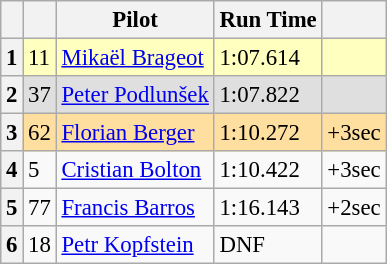<table class="wikitable" style="font-size: 95%;">
<tr>
<th></th>
<th></th>
<th>Pilot</th>
<th>Run Time</th>
<th></th>
</tr>
<tr>
<th>1</th>
<td style="background:#ffffbf;">11</td>
<td style="background:#ffffbf;"> <a href='#'>Mikaël Brageot</a></td>
<td style="background:#ffffbf;">1:07.614</td>
<td style="background:#ffffbf;"></td>
</tr>
<tr>
<th>2</th>
<td style="background:#dfdfdf;">37</td>
<td style="background:#dfdfdf;"> <a href='#'>Peter Podlunšek</a></td>
<td style="background:#dfdfdf;">1:07.822</td>
<td style="background:#dfdfdf;"></td>
</tr>
<tr>
<th>3</th>
<td style="background:#ffdf9f;">62</td>
<td style="background:#ffdf9f;"> <a href='#'>Florian Berger</a></td>
<td style="background:#ffdf9f;">1:10.272</td>
<td style="background:#ffdf9f;">+3sec</td>
</tr>
<tr>
<th>4</th>
<td>5</td>
<td> <a href='#'>Cristian Bolton</a></td>
<td>1:10.422</td>
<td>+3sec</td>
</tr>
<tr>
<th>5</th>
<td>77</td>
<td> <a href='#'>Francis Barros</a></td>
<td>1:16.143</td>
<td>+2sec</td>
</tr>
<tr>
<th>6</th>
<td>18</td>
<td> <a href='#'>Petr Kopfstein</a></td>
<td>DNF</td>
<td></td>
</tr>
</table>
